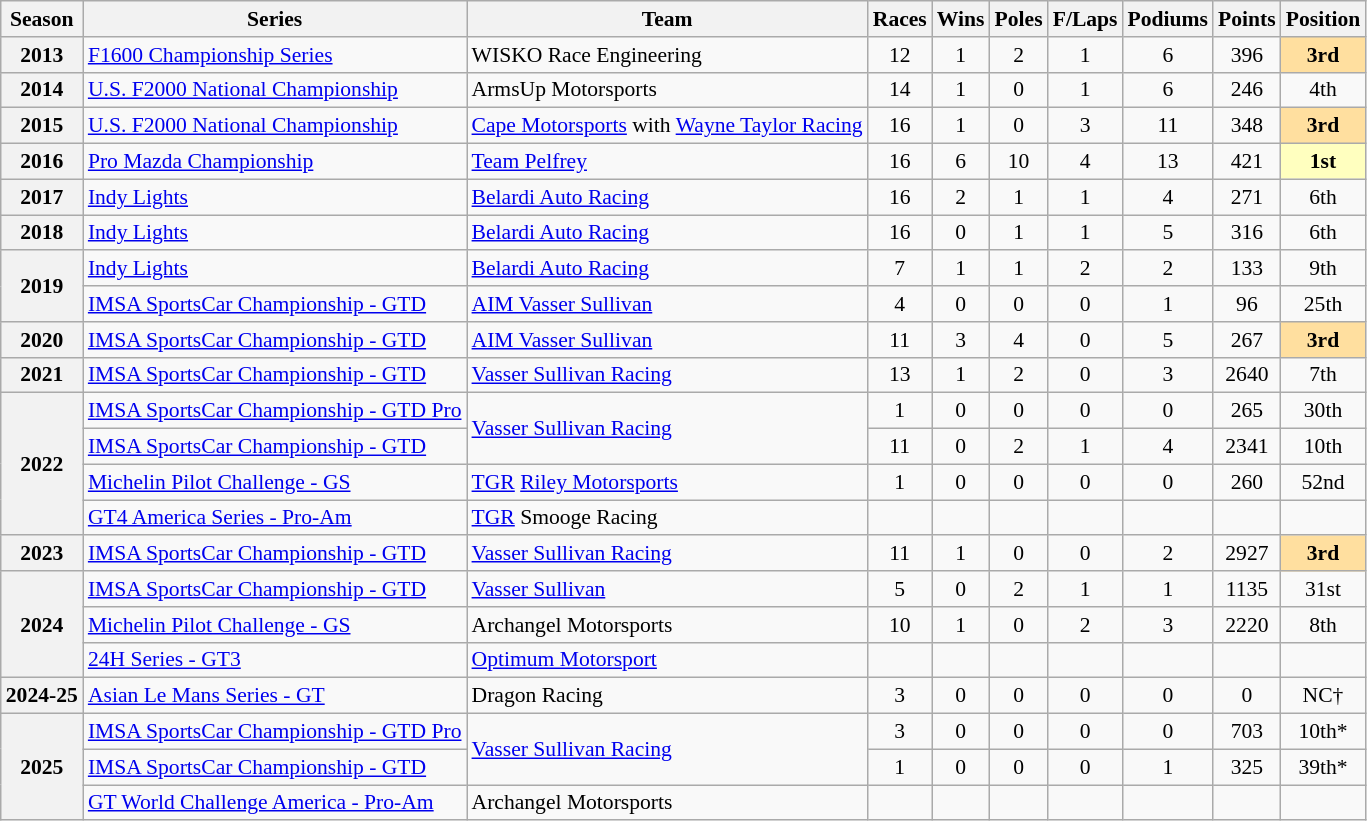<table class="wikitable" style="font-size: 90%; text-align:center">
<tr>
<th>Season</th>
<th>Series</th>
<th>Team</th>
<th>Races</th>
<th>Wins</th>
<th>Poles</th>
<th>F/Laps</th>
<th>Podiums</th>
<th>Points</th>
<th>Position</th>
</tr>
<tr>
<th>2013</th>
<td align=left><a href='#'>F1600 Championship Series</a></td>
<td align=left>WISKO Race Engineering</td>
<td>12</td>
<td>1</td>
<td>2</td>
<td>1</td>
<td>6</td>
<td>396</td>
<td style="background:#FFDF9F;"><strong>3rd</strong></td>
</tr>
<tr>
<th>2014</th>
<td align=left><a href='#'>U.S. F2000 National Championship</a></td>
<td align=left>ArmsUp Motorsports</td>
<td>14</td>
<td>1</td>
<td>0</td>
<td>1</td>
<td>6</td>
<td>246</td>
<td>4th</td>
</tr>
<tr>
<th>2015</th>
<td align=left><a href='#'>U.S. F2000 National Championship</a></td>
<td align=left><a href='#'>Cape Motorsports</a> with <a href='#'>Wayne Taylor Racing</a></td>
<td>16</td>
<td>1</td>
<td>0</td>
<td>3</td>
<td>11</td>
<td>348</td>
<td style="background:#FFDF9F;"><strong>3rd</strong></td>
</tr>
<tr>
<th>2016</th>
<td align=left><a href='#'>Pro Mazda Championship</a></td>
<td align=left><a href='#'>Team Pelfrey</a></td>
<td>16</td>
<td>6</td>
<td>10</td>
<td>4</td>
<td>13</td>
<td>421</td>
<td style="background:#FFFFBF;"><strong>1st</strong></td>
</tr>
<tr>
<th>2017</th>
<td align=left><a href='#'>Indy Lights</a></td>
<td align=left><a href='#'>Belardi Auto Racing</a></td>
<td>16</td>
<td>2</td>
<td>1</td>
<td>1</td>
<td>4</td>
<td>271</td>
<td>6th</td>
</tr>
<tr>
<th>2018</th>
<td align=left><a href='#'>Indy Lights</a></td>
<td align=left><a href='#'>Belardi Auto Racing</a></td>
<td>16</td>
<td>0</td>
<td>1</td>
<td>1</td>
<td>5</td>
<td>316</td>
<td>6th</td>
</tr>
<tr>
<th rowspan=2>2019</th>
<td align=left><a href='#'>Indy Lights</a></td>
<td align=left><a href='#'>Belardi Auto Racing</a></td>
<td>7</td>
<td>1</td>
<td>1</td>
<td>2</td>
<td>2</td>
<td>133</td>
<td>9th</td>
</tr>
<tr>
<td align=left><a href='#'>IMSA SportsCar Championship - GTD</a></td>
<td align=left><a href='#'>AIM Vasser Sullivan</a></td>
<td>4</td>
<td>0</td>
<td>0</td>
<td>0</td>
<td>1</td>
<td>96</td>
<td>25th</td>
</tr>
<tr>
<th>2020</th>
<td align=left><a href='#'>IMSA SportsCar Championship - GTD</a></td>
<td align=left><a href='#'>AIM Vasser Sullivan</a></td>
<td>11</td>
<td>3</td>
<td>4</td>
<td>0</td>
<td>5</td>
<td>267</td>
<td style="background:#FFDF9F;"><strong>3rd</strong></td>
</tr>
<tr>
<th>2021</th>
<td align=left><a href='#'>IMSA SportsCar Championship - GTD</a></td>
<td align=left><a href='#'>Vasser Sullivan Racing</a></td>
<td>13</td>
<td>1</td>
<td>2</td>
<td>0</td>
<td>3</td>
<td>2640</td>
<td>7th</td>
</tr>
<tr>
<th rowspan="4">2022</th>
<td align=left><a href='#'>IMSA SportsCar Championship - GTD Pro</a></td>
<td rowspan="2" align=left><a href='#'>Vasser Sullivan Racing</a></td>
<td>1</td>
<td>0</td>
<td>0</td>
<td>0</td>
<td>0</td>
<td>265</td>
<td>30th</td>
</tr>
<tr>
<td align="left"><a href='#'>IMSA SportsCar Championship - GTD</a></td>
<td>11</td>
<td>0</td>
<td>2</td>
<td>1</td>
<td>4</td>
<td>2341</td>
<td>10th</td>
</tr>
<tr>
<td align=left><a href='#'>Michelin Pilot Challenge - GS</a></td>
<td align=left><a href='#'>TGR</a> <a href='#'>Riley Motorsports</a></td>
<td>1</td>
<td>0</td>
<td>0</td>
<td>0</td>
<td>0</td>
<td>260</td>
<td>52nd</td>
</tr>
<tr>
<td align=left><a href='#'>GT4 America Series - Pro-Am</a></td>
<td align=left><a href='#'>TGR</a> Smooge Racing</td>
<td></td>
<td></td>
<td></td>
<td></td>
<td></td>
<td></td>
<td></td>
</tr>
<tr>
<th>2023</th>
<td align=left><a href='#'>IMSA SportsCar Championship - GTD</a></td>
<td align=left><a href='#'>Vasser Sullivan Racing</a></td>
<td>11</td>
<td>1</td>
<td>0</td>
<td>0</td>
<td>2</td>
<td>2927</td>
<td style="background:#FFDF9F;"><strong>3rd</strong></td>
</tr>
<tr>
<th rowspan="3">2024</th>
<td align=left><a href='#'>IMSA SportsCar Championship - GTD</a></td>
<td align=left><a href='#'>Vasser Sullivan</a></td>
<td>5</td>
<td>0</td>
<td>2</td>
<td>1</td>
<td>1</td>
<td>1135</td>
<td>31st</td>
</tr>
<tr>
<td align=left><a href='#'>Michelin Pilot Challenge - GS</a></td>
<td align=left>Archangel Motorsports</td>
<td>10</td>
<td>1</td>
<td>0</td>
<td>2</td>
<td>3</td>
<td>2220</td>
<td>8th</td>
</tr>
<tr>
<td align=left><a href='#'>24H Series - GT3</a></td>
<td align=left><a href='#'>Optimum Motorsport</a></td>
<td></td>
<td></td>
<td></td>
<td></td>
<td></td>
<td></td>
<td></td>
</tr>
<tr>
<th>2024-25</th>
<td align=left><a href='#'>Asian Le Mans Series - GT</a></td>
<td align=left>Dragon Racing</td>
<td>3</td>
<td>0</td>
<td>0</td>
<td>0</td>
<td>0</td>
<td>0</td>
<td>NC†</td>
</tr>
<tr>
<th rowspan="3">2025</th>
<td align=left><a href='#'>IMSA SportsCar Championship - GTD Pro</a></td>
<td rowspan="2" align="left"><a href='#'>Vasser Sullivan Racing</a></td>
<td>3</td>
<td>0</td>
<td>0</td>
<td>0</td>
<td>0</td>
<td>703</td>
<td>10th*</td>
</tr>
<tr>
<td align=left><a href='#'>IMSA SportsCar Championship - GTD</a></td>
<td>1</td>
<td>0</td>
<td>0</td>
<td>0</td>
<td>1</td>
<td>325</td>
<td>39th*</td>
</tr>
<tr>
<td align=left><a href='#'>GT World Challenge America - Pro-Am</a></td>
<td align=left>Archangel Motorsports</td>
<td></td>
<td></td>
<td></td>
<td></td>
<td></td>
<td></td>
<td></td>
</tr>
</table>
